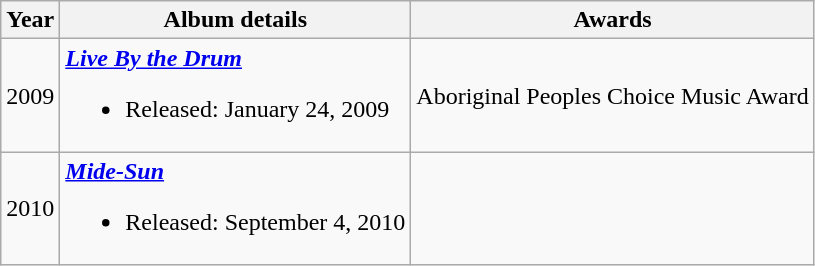<table class="wikitable" style="text-align:center;">
<tr>
<th>Year</th>
<th>Album details</th>
<th>Awards</th>
</tr>
<tr>
<td>2009</td>
<td align="left"><strong><em><a href='#'>Live By the Drum</a></em></strong><br><ul><li>Released: January 24, 2009</li></ul></td>
<td>Aboriginal Peoples Choice Music Award</td>
</tr>
<tr>
<td>2010</td>
<td align="left"><strong><em><a href='#'>Mide-Sun</a></em></strong><br><ul><li>Released: September 4, 2010</li></ul></td>
<td></td>
</tr>
</table>
